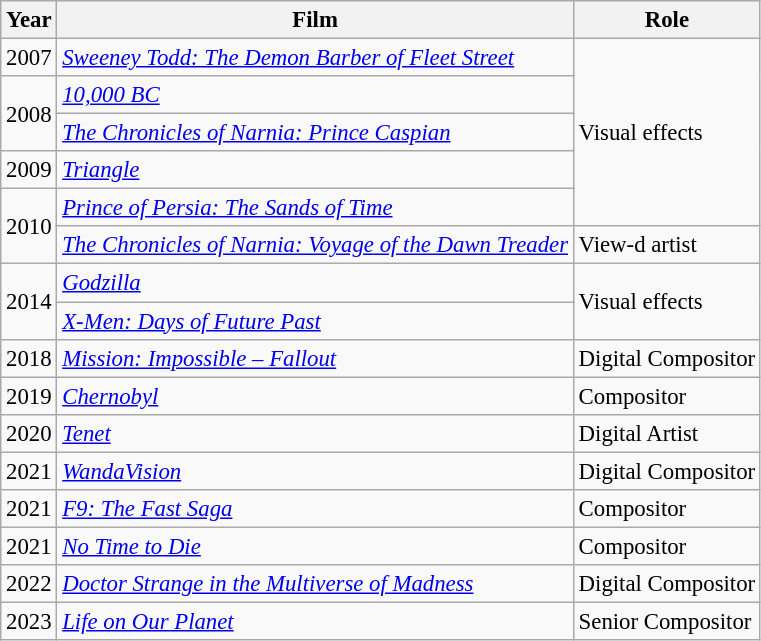<table class="wikitable" style="font-size: 95%;">
<tr>
<th>Year</th>
<th>Film</th>
<th>Role</th>
</tr>
<tr>
<td>2007</td>
<td><em><a href='#'>Sweeney Todd: The Demon Barber of Fleet Street</a></em></td>
<td rowspan="5">Visual effects</td>
</tr>
<tr>
<td rowspan="2">2008</td>
<td><em><a href='#'>10,000 BC</a></em></td>
</tr>
<tr>
<td><em><a href='#'>The Chronicles of Narnia: Prince Caspian</a></em></td>
</tr>
<tr>
<td>2009</td>
<td><em><a href='#'>Triangle</a></em></td>
</tr>
<tr>
<td rowspan="2">2010</td>
<td><em><a href='#'>Prince of Persia: The Sands of Time</a></em></td>
</tr>
<tr>
<td><em><a href='#'>The Chronicles of Narnia: Voyage of the Dawn Treader</a></em></td>
<td>View-d artist</td>
</tr>
<tr>
<td rowspan="2">2014</td>
<td><em><a href='#'>Godzilla</a></em></td>
<td rowspan="2">Visual effects</td>
</tr>
<tr>
<td><em><a href='#'>X-Men: Days of Future Past</a></em></td>
</tr>
<tr>
<td>2018</td>
<td><em><a href='#'>Mission: Impossible – Fallout</a></em></td>
<td>Digital Compositor</td>
</tr>
<tr>
<td>2019</td>
<td><em><a href='#'>Chernobyl</a></em></td>
<td>Compositor</td>
</tr>
<tr>
<td>2020</td>
<td><em><a href='#'>Tenet</a></em></td>
<td>Digital Artist</td>
</tr>
<tr>
<td>2021</td>
<td><em><a href='#'>WandaVision</a></em></td>
<td>Digital Compositor</td>
</tr>
<tr>
<td>2021</td>
<td><em><a href='#'>F9: The Fast Saga</a></em></td>
<td>Compositor</td>
</tr>
<tr>
<td>2021</td>
<td><em><a href='#'>No Time to Die</a></em></td>
<td>Compositor</td>
</tr>
<tr>
<td>2022</td>
<td><em><a href='#'>Doctor Strange in the Multiverse of Madness</a></em></td>
<td>Digital Compositor</td>
</tr>
<tr>
<td>2023</td>
<td><em><a href='#'>Life on Our Planet</a></em></td>
<td>Senior Compositor</td>
</tr>
</table>
